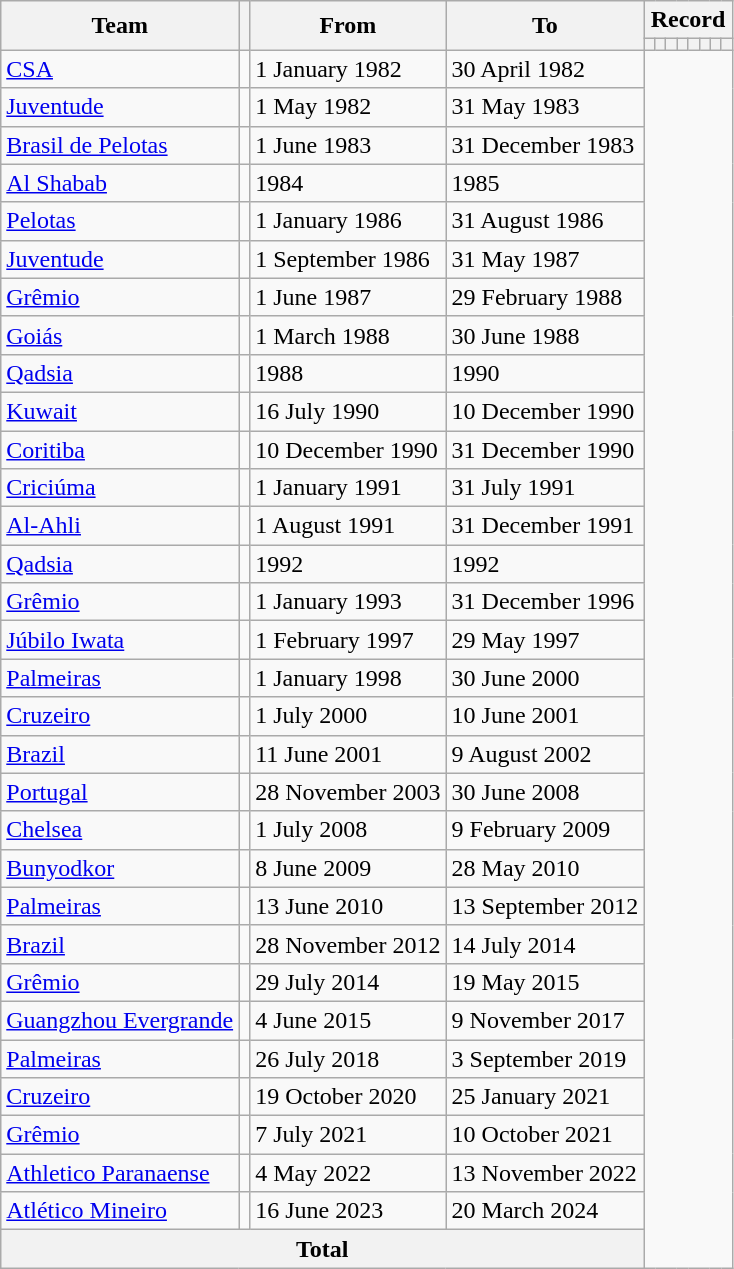<table class="wikitable" style="text-align: center">
<tr>
<th rowspan=2>Team</th>
<th rowspan=2></th>
<th rowspan=2>From</th>
<th rowspan=2>To</th>
<th colspan=8>Record</th>
</tr>
<tr>
<th></th>
<th></th>
<th></th>
<th></th>
<th></th>
<th></th>
<th></th>
<th></th>
</tr>
<tr>
<td align="left"><a href='#'>CSA</a></td>
<td align="left"></td>
<td align=left>1 January 1982</td>
<td align=left>30 April 1982<br></td>
</tr>
<tr>
<td align="left"><a href='#'>Juventude</a></td>
<td align="left"></td>
<td align=left>1 May 1982</td>
<td align=left>31 May 1983<br></td>
</tr>
<tr>
<td align="left"><a href='#'>Brasil de Pelotas</a></td>
<td align="left"></td>
<td align=left>1 June 1983</td>
<td align=left>31 December 1983<br></td>
</tr>
<tr>
<td align="left"><a href='#'>Al Shabab</a></td>
<td align="left"></td>
<td align=left>1984</td>
<td align=left>1985<br></td>
</tr>
<tr>
<td align="left"><a href='#'>Pelotas</a></td>
<td align="left"></td>
<td align=left>1 January 1986</td>
<td align=left>31 August 1986<br></td>
</tr>
<tr>
<td align="left"><a href='#'>Juventude</a></td>
<td align="left"></td>
<td align=left>1 September 1986</td>
<td align=left>31 May 1987<br></td>
</tr>
<tr>
<td align="left"><a href='#'>Grêmio</a></td>
<td align="left"></td>
<td align=left>1 June 1987</td>
<td align=left>29 February 1988<br></td>
</tr>
<tr>
<td align="left"><a href='#'>Goiás</a></td>
<td align="left"></td>
<td align=left>1 March 1988</td>
<td align=left>30 June 1988<br></td>
</tr>
<tr>
<td align="left"><a href='#'>Qadsia</a></td>
<td align="left"></td>
<td align=left>1988</td>
<td align=left>1990<br></td>
</tr>
<tr>
<td align="left"><a href='#'>Kuwait</a></td>
<td align="left"></td>
<td align=left>16 July 1990</td>
<td align=left>10 December 1990<br></td>
</tr>
<tr>
<td align="left"><a href='#'>Coritiba</a></td>
<td align="left"></td>
<td align=left>10 December 1990</td>
<td align=left>31 December 1990<br></td>
</tr>
<tr>
<td align="left"><a href='#'>Criciúma</a></td>
<td align="left"></td>
<td align=left>1 January 1991</td>
<td align=left>31 July 1991<br></td>
</tr>
<tr>
<td align="left"><a href='#'>Al-Ahli</a></td>
<td align="left"></td>
<td align=left>1 August 1991</td>
<td align=left>31 December 1991<br></td>
</tr>
<tr>
<td align="left"><a href='#'>Qadsia</a></td>
<td align="left"></td>
<td align=left>1992</td>
<td align=left>1992<br></td>
</tr>
<tr>
<td align="left"><a href='#'>Grêmio</a></td>
<td align="left"></td>
<td align=left>1 January 1993</td>
<td align=left>31 December 1996<br></td>
</tr>
<tr>
<td align="left"><a href='#'>Júbilo Iwata</a></td>
<td align="left"></td>
<td align=left>1 February 1997</td>
<td align=left>29 May 1997<br></td>
</tr>
<tr>
<td align="left"><a href='#'>Palmeiras</a></td>
<td align="left"></td>
<td align=left>1 January 1998</td>
<td align=left>30 June 2000<br></td>
</tr>
<tr>
<td align="left"><a href='#'>Cruzeiro</a></td>
<td align="left"></td>
<td align=left>1 July 2000</td>
<td align=left>10 June 2001<br></td>
</tr>
<tr>
<td align="left"><a href='#'>Brazil</a></td>
<td align="left"></td>
<td align=left>11 June 2001</td>
<td align=left>9 August 2002<br></td>
</tr>
<tr>
<td align="left"><a href='#'>Portugal</a></td>
<td align="left"></td>
<td align=left>28 November 2003</td>
<td align=left>30 June 2008<br></td>
</tr>
<tr>
<td align="left"><a href='#'>Chelsea</a></td>
<td align="left"></td>
<td align=left>1 July 2008</td>
<td align=left>9 February 2009<br></td>
</tr>
<tr>
<td align="left"><a href='#'>Bunyodkor</a></td>
<td align="left"></td>
<td align=left>8 June 2009</td>
<td align=left>28 May 2010<br></td>
</tr>
<tr>
<td align="left"><a href='#'>Palmeiras</a></td>
<td align="left"></td>
<td align=left>13 June 2010</td>
<td align=left>13 September 2012<br></td>
</tr>
<tr>
<td align="left"><a href='#'>Brazil</a></td>
<td align="left"></td>
<td align=left>28 November 2012</td>
<td align=left>14 July 2014<br></td>
</tr>
<tr>
<td align="left"><a href='#'>Grêmio</a></td>
<td align="left"></td>
<td align=left>29 July 2014</td>
<td align=left>19 May 2015<br></td>
</tr>
<tr>
<td align="left"><a href='#'>Guangzhou Evergrande</a></td>
<td align="left"></td>
<td align=left>4 June 2015</td>
<td align=left>9 November 2017<br></td>
</tr>
<tr>
<td align="left"><a href='#'>Palmeiras</a></td>
<td align="left"></td>
<td align=left>26 July 2018</td>
<td align=left>3 September 2019<br></td>
</tr>
<tr>
<td align="left"><a href='#'>Cruzeiro</a></td>
<td align="left"></td>
<td align=left>19 October 2020</td>
<td align=left>25 January 2021<br></td>
</tr>
<tr>
<td align="left"><a href='#'>Grêmio</a></td>
<td align="left"></td>
<td align=left>7 July 2021</td>
<td align=left>10 October 2021<br></td>
</tr>
<tr>
<td align="left"><a href='#'>Athletico Paranaense</a></td>
<td align="left"></td>
<td align=left>4 May 2022</td>
<td align=left>13 November 2022<br></td>
</tr>
<tr>
<td align="left"><a href='#'>Atlético Mineiro</a></td>
<td align="left"></td>
<td align=left>16 June 2023</td>
<td align=left>20 March 2024<br></td>
</tr>
<tr>
<th colspan="4">Total<br></th>
</tr>
</table>
